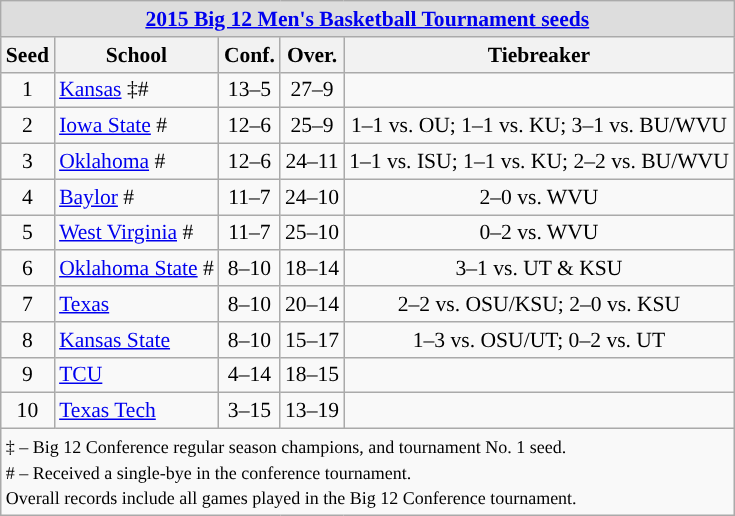<table class="wikitable" style="white-space:nowrap; font-size:90%;text-align:center">
<tr>
<td colspan="10" style="text-align:center; background:#DDDDDD; font:#000000"><strong><a href='#'>2015 Big 12 Men's Basketball Tournament seeds</a></strong></td>
</tr>
<tr bgcolor="#efefef">
<th>Seed</th>
<th>School</th>
<th>Conf.</th>
<th>Over.</th>
<th>Tiebreaker</th>
</tr>
<tr>
<td>1</td>
<td align=left><a href='#'>Kansas</a> ‡#</td>
<td>13–5</td>
<td>27–9</td>
<td></td>
</tr>
<tr>
<td>2</td>
<td align=left><a href='#'>Iowa State</a> #</td>
<td>12–6</td>
<td>25–9</td>
<td>1–1 vs. OU; 1–1 vs. KU; 3–1 vs. BU/WVU</td>
</tr>
<tr>
<td>3</td>
<td align=left><a href='#'>Oklahoma</a> #</td>
<td>12–6</td>
<td>24–11</td>
<td>1–1 vs. ISU; 1–1 vs. KU; 2–2 vs. BU/WVU</td>
</tr>
<tr>
<td>4</td>
<td align=left><a href='#'>Baylor</a> #</td>
<td>11–7</td>
<td>24–10</td>
<td>2–0 vs. WVU</td>
</tr>
<tr>
<td>5</td>
<td align=left><a href='#'>West Virginia</a> #</td>
<td>11–7</td>
<td>25–10</td>
<td>0–2 vs. WVU</td>
</tr>
<tr>
<td>6</td>
<td align=left><a href='#'>Oklahoma State</a> #</td>
<td>8–10</td>
<td>18–14</td>
<td>3–1 vs. UT & KSU</td>
</tr>
<tr>
<td>7</td>
<td align=left><a href='#'>Texas</a></td>
<td>8–10</td>
<td>20–14</td>
<td>2–2 vs. OSU/KSU; 2–0 vs. KSU</td>
</tr>
<tr>
<td>8</td>
<td align=left><a href='#'>Kansas State</a></td>
<td>8–10</td>
<td>15–17</td>
<td>1–3 vs. OSU/UT; 0–2 vs. UT</td>
</tr>
<tr>
<td>9</td>
<td align=left><a href='#'>TCU</a></td>
<td>4–14</td>
<td>18–15</td>
<td></td>
</tr>
<tr>
<td>10</td>
<td align=left><a href='#'>Texas Tech</a></td>
<td>3–15</td>
<td>13–19</td>
<td></td>
</tr>
<tr>
<td colspan="10" style="text-align:left;"><small>‡ – Big 12 Conference regular season champions, and tournament No. 1 seed.<br># – Received a single-bye in the conference tournament.<br>Overall records include all games played in the Big 12 Conference tournament.</small></td>
</tr>
</table>
